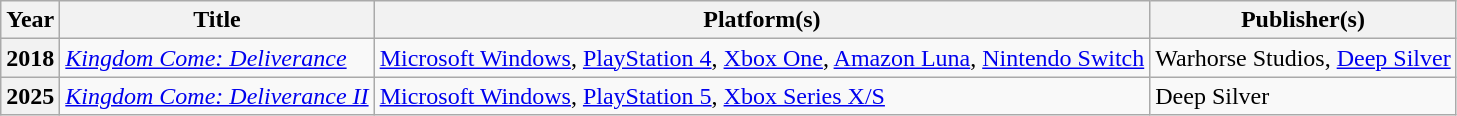<table class="wikitable sortable plainrowheaders">
<tr>
<th scope="col">Year</th>
<th scope="col">Title</th>
<th scope="col">Platform(s)</th>
<th scope="col">Publisher(s)</th>
</tr>
<tr>
<th scope="row">2018</th>
<td><em><a href='#'>Kingdom Come: Deliverance</a></em></td>
<td><a href='#'>Microsoft Windows</a>, <a href='#'>PlayStation 4</a>, <a href='#'>Xbox One</a>, <a href='#'>Amazon Luna</a>, <a href='#'>Nintendo Switch</a></td>
<td>Warhorse Studios, <a href='#'>Deep Silver</a></td>
</tr>
<tr>
<th scope="row">2025</th>
<td><em><a href='#'>Kingdom Come: Deliverance II</a></em></td>
<td><a href='#'>Microsoft Windows</a>, <a href='#'>PlayStation 5</a>, <a href='#'>Xbox Series X/S</a></td>
<td>Deep Silver</td>
</tr>
</table>
